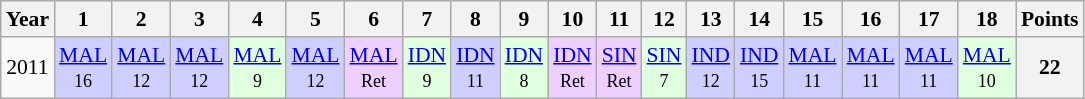<table class="wikitable" style="text-align:center; font-size:90%">
<tr>
<th>Year</th>
<th>1</th>
<th>2</th>
<th>3</th>
<th>4</th>
<th>5</th>
<th>6</th>
<th>7</th>
<th>8</th>
<th>9</th>
<th>10</th>
<th>11</th>
<th>12</th>
<th>13</th>
<th>14</th>
<th>15</th>
<th>16</th>
<th>17</th>
<th>18</th>
<th>Points</th>
</tr>
<tr>
<td>2011</td>
<td bgcolor=cfcfff><a href='#'>MAL</a><br><small>16</small></td>
<td bgcolor=cfcfff><a href='#'>MAL</a><br><small>12</small></td>
<td bgcolor=cfcfff><a href='#'>MAL</a><br><small>12</small></td>
<td bgcolor=dfffdf><a href='#'>MAL</a><br><small>9</small></td>
<td bgcolor=cfcfff><a href='#'>MAL</a><br><small>12</small></td>
<td bgcolor=efcfff><a href='#'>MAL</a><br><small>Ret</small></td>
<td bgcolor=dfffdf><a href='#'>IDN</a><br><small>9</small></td>
<td bgcolor=cfcfff><a href='#'>IDN</a><br><small>11</small></td>
<td bgcolor=dfffdf><a href='#'>IDN</a><br><small>8</small></td>
<td bgcolor=efcfff><a href='#'>IDN</a><br><small>Ret</small></td>
<td bgcolor=efcfff><a href='#'>SIN</a><br><small>Ret</small></td>
<td bgcolor=dfffdf><a href='#'>SIN</a><br><small>7</small></td>
<td bgcolor=cfcfff><a href='#'>IND</a><br><small>12</small></td>
<td bgcolor=cfcfff><a href='#'>IND</a><br><small>15</small></td>
<td bgcolor=cfcfff><a href='#'>MAL</a><br><small>11</small></td>
<td bgcolor=cfcfff><a href='#'>MAL</a><br><small>11</small></td>
<td bgcolor=cfcfff><a href='#'>MAL</a><br><small>11</small></td>
<td bgcolor=dfffdf><a href='#'>MAL</a><br><small>10</small></td>
<th>22</th>
</tr>
</table>
